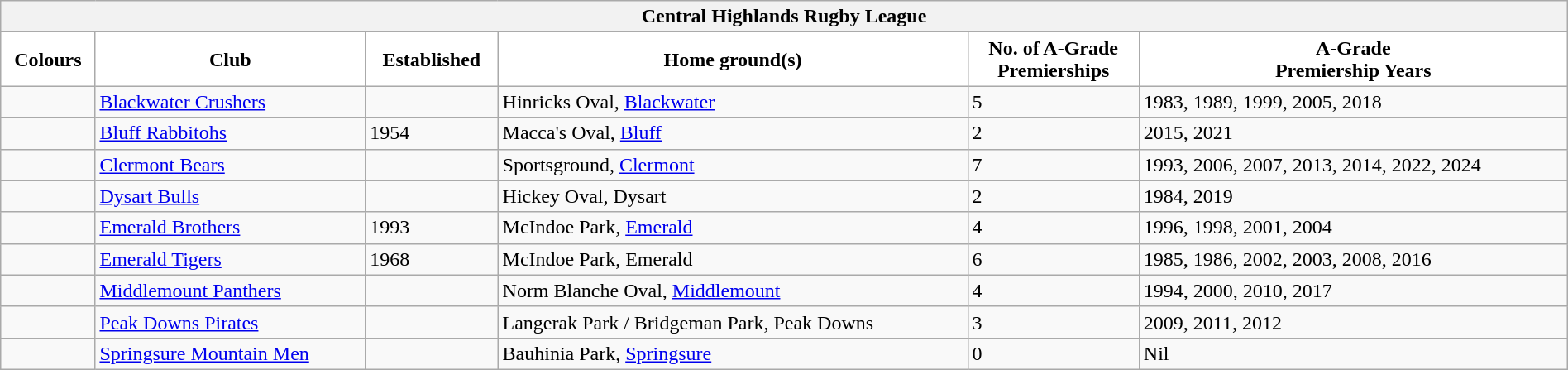<table class="wikitable" style="width:100%; text-align:left">
<tr>
<th colspan="6">Central Highlands Rugby League</th>
</tr>
<tr>
<th style="background:white">Colours</th>
<th style="background:white">Club</th>
<th style="background:white">Established</th>
<th style="background:white">Home ground(s)</th>
<th style="background:white">No. of A-Grade<br>Premierships</th>
<th style="background:white">A-Grade<br>Premiership Years</th>
</tr>
<tr>
<td style="text-align:center;"></td>
<td><a href='#'>Blackwater Crushers</a></td>
<td></td>
<td>Hinricks Oval, <a href='#'>Blackwater</a></td>
<td>5</td>
<td>1983, 1989, 1999, 2005, 2018</td>
</tr>
<tr>
<td style="text-align:center;"></td>
<td><a href='#'>Bluff Rabbitohs</a></td>
<td>1954</td>
<td>Macca's Oval, <a href='#'>Bluff</a></td>
<td>2</td>
<td>2015, 2021</td>
</tr>
<tr>
<td style="text-align:center;"></td>
<td><a href='#'>Clermont Bears</a></td>
<td></td>
<td>Sportsground, <a href='#'>Clermont</a></td>
<td>7</td>
<td>1993, 2006, 2007, 2013, 2014, 2022, 2024</td>
</tr>
<tr>
<td></td>
<td><a href='#'>Dysart Bulls</a></td>
<td></td>
<td>Hickey Oval, Dysart</td>
<td>2</td>
<td>1984, 2019</td>
</tr>
<tr>
<td style="text-align:center;"></td>
<td><a href='#'>Emerald Brothers</a></td>
<td>1993</td>
<td>McIndoe Park, <a href='#'>Emerald</a></td>
<td>4</td>
<td>1996, 1998, 2001, 2004</td>
</tr>
<tr>
<td style="text-align:center;"></td>
<td><a href='#'>Emerald Tigers</a></td>
<td>1968</td>
<td>McIndoe Park, Emerald</td>
<td>6</td>
<td>1985, 1986, 2002, 2003, 2008, 2016</td>
</tr>
<tr>
<td style="text-align:center;"></td>
<td><a href='#'>Middlemount Panthers</a></td>
<td></td>
<td>Norm Blanche Oval, <a href='#'>Middlemount</a></td>
<td>4</td>
<td>1994, 2000, 2010, 2017</td>
</tr>
<tr>
<td style="text-align:center;"></td>
<td><a href='#'>Peak Downs Pirates</a></td>
<td></td>
<td>Langerak Park / Bridgeman Park, Peak Downs</td>
<td>3</td>
<td>2009, 2011, 2012</td>
</tr>
<tr>
<td style="text-align:center;"></td>
<td><a href='#'>Springsure Mountain Men</a></td>
<td></td>
<td>Bauhinia Park, <a href='#'>Springsure</a></td>
<td>0</td>
<td>Nil</td>
</tr>
</table>
